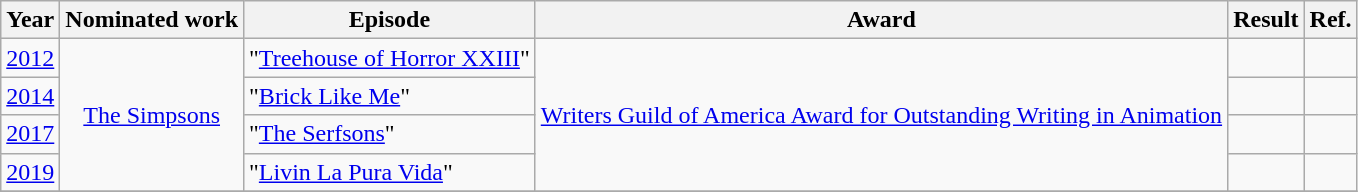<table class="wikitable sortable">
<tr>
<th>Year</th>
<th>Nominated work</th>
<th>Episode</th>
<th>Award</th>
<th>Result</th>
<th>Ref.</th>
</tr>
<tr>
<td style="text-align:center;"><a href='#'>2012</a></td>
<td rowspan="4" style="text-align:center;"><a href='#'>The Simpsons</a></td>
<td style="text-align:left;">"<a href='#'>Treehouse of Horror XXIII</a>"</td>
<td rowspan="4" style="text-align:left;"><a href='#'>Writers Guild of America Award for Outstanding Writing in Animation</a></td>
<td></td>
<td style="text-align:center;"></td>
</tr>
<tr>
<td style="text-align:center;"><a href='#'>2014</a></td>
<td style="text-align:left;">"<a href='#'>Brick Like Me</a>"</td>
<td></td>
<td style="text-align:center;"></td>
</tr>
<tr>
<td style="text-align:center;"><a href='#'>2017</a></td>
<td style="text-align:left;">"<a href='#'>The Serfsons</a>"</td>
<td></td>
<td style="text-align:center;"></td>
</tr>
<tr>
<td style="text-align:center;"><a href='#'>2019</a></td>
<td style="text-align:left;">"<a href='#'>Livin La Pura Vida</a>"</td>
<td></td>
<td style="text-align:center;"></td>
</tr>
<tr>
</tr>
</table>
